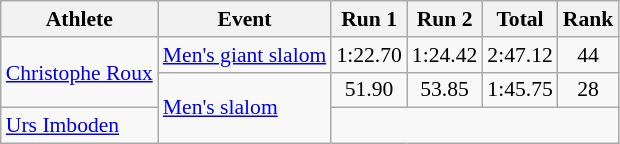<table class="wikitable" style="font-size:90%">
<tr>
<th>Athlete</th>
<th>Event</th>
<th>Run 1</th>
<th>Run 2</th>
<th>Total</th>
<th>Rank</th>
</tr>
<tr>
<td rowspan="2"><a href='#'>Christophe Roux</a></td>
<td><a href='#'>Men's giant slalom</a></td>
<td align="center">1:22.70</td>
<td align="center">1:24.42</td>
<td align="center">2:47.12</td>
<td align="center">44</td>
</tr>
<tr>
<td rowspan="2"><a href='#'>Men's slalom</a></td>
<td align="center">51.90</td>
<td align="center">53.85</td>
<td align="center">1:45.75</td>
<td align="center">28</td>
</tr>
<tr>
<td><a href='#'>Urs Imboden</a></td>
<td align=center colspan=4></td>
</tr>
</table>
